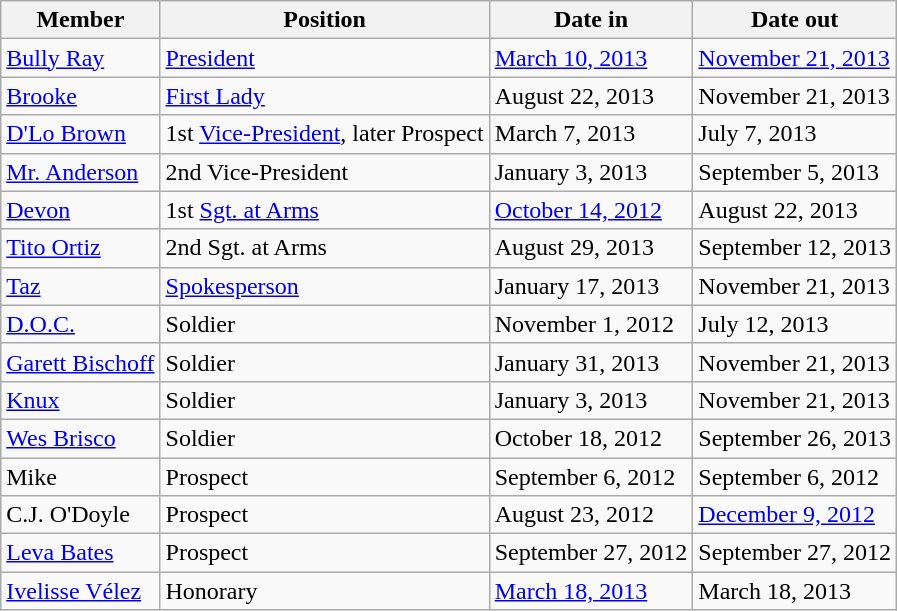<table class="wikitable sortable">
<tr>
<th><strong>Member</strong></th>
<th><strong>Position</strong></th>
<th><strong>Date in</strong></th>
<th><strong>Date out</strong></th>
</tr>
<tr>
<td><a href='#'>Bully Ray</a></td>
<td><a href='#'>President</a></td>
<td><a href='#'>March 10, 2013</a></td>
<td><a href='#'>November 21, 2013</a></td>
</tr>
<tr>
<td><a href='#'>Brooke</a></td>
<td><a href='#'>First Lady</a></td>
<td>August 22, 2013</td>
<td>November 21, 2013</td>
</tr>
<tr>
<td><a href='#'>D'Lo Brown</a></td>
<td>1st <a href='#'>Vice-President</a>, later Prospect</td>
<td>March 7, 2013</td>
<td>July 7, 2013</td>
</tr>
<tr>
<td><a href='#'>Mr. Anderson</a></td>
<td>2nd Vice-President</td>
<td>January 3, 2013</td>
<td>September 5, 2013</td>
</tr>
<tr>
<td><a href='#'>Devon</a></td>
<td>1st <a href='#'>Sgt. at Arms</a></td>
<td><a href='#'>October 14, 2012</a></td>
<td>August 22, 2013</td>
</tr>
<tr>
<td><a href='#'>Tito Ortiz</a></td>
<td>2nd Sgt. at Arms</td>
<td>August 29, 2013</td>
<td>September 12, 2013</td>
</tr>
<tr>
<td><a href='#'>Taz</a></td>
<td><a href='#'>Spokesperson</a></td>
<td>January 17, 2013</td>
<td>November 21, 2013</td>
</tr>
<tr>
<td><a href='#'>D.O.C.</a></td>
<td>Soldier</td>
<td>November 1, 2012</td>
<td>July 12, 2013</td>
</tr>
<tr>
<td><a href='#'>Garett Bischoff</a></td>
<td>Soldier</td>
<td>January 31, 2013</td>
<td>November 21, 2013</td>
</tr>
<tr>
<td><a href='#'>Knux</a></td>
<td>Soldier</td>
<td>January 3, 2013</td>
<td>November 21, 2013</td>
</tr>
<tr>
<td><a href='#'>Wes Brisco</a></td>
<td>Soldier</td>
<td>October 18, 2012</td>
<td>September 26, 2013</td>
</tr>
<tr>
<td>Mike</td>
<td>Prospect</td>
<td>September 6, 2012</td>
<td>September 6, 2012</td>
</tr>
<tr>
<td>C.J. O'Doyle</td>
<td>Prospect</td>
<td>August 23, 2012</td>
<td><a href='#'>December 9, 2012</a></td>
</tr>
<tr>
<td><a href='#'>Leva Bates</a></td>
<td>Prospect</td>
<td>September 27, 2012</td>
<td>September 27, 2012</td>
</tr>
<tr>
<td><a href='#'>Ivelisse Vélez</a></td>
<td>Honorary</td>
<td><a href='#'>March 18, 2013</a></td>
<td>March 18, 2013</td>
</tr>
</table>
